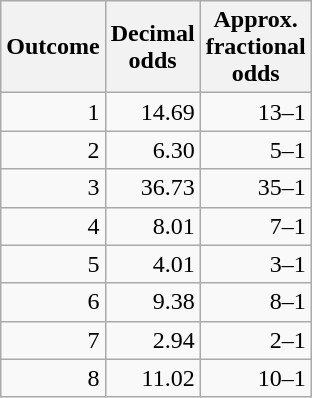<table class="wikitable" style="text-align: right;">
<tr>
<th>Outcome</th>
<th>Decimal<br>odds</th>
<th>Approx.<br>fractional<br>odds</th>
</tr>
<tr>
<td>1</td>
<td>14.69</td>
<td>13–1</td>
</tr>
<tr>
<td>2</td>
<td>6.30</td>
<td>5–1</td>
</tr>
<tr>
<td>3</td>
<td>36.73</td>
<td>35–1</td>
</tr>
<tr>
<td>4</td>
<td>8.01</td>
<td>7–1</td>
</tr>
<tr>
<td>5</td>
<td>4.01</td>
<td>3–1</td>
</tr>
<tr>
<td>6</td>
<td>9.38</td>
<td>8–1</td>
</tr>
<tr>
<td>7</td>
<td>2.94</td>
<td>2–1</td>
</tr>
<tr>
<td>8</td>
<td>11.02</td>
<td>10–1</td>
</tr>
</table>
